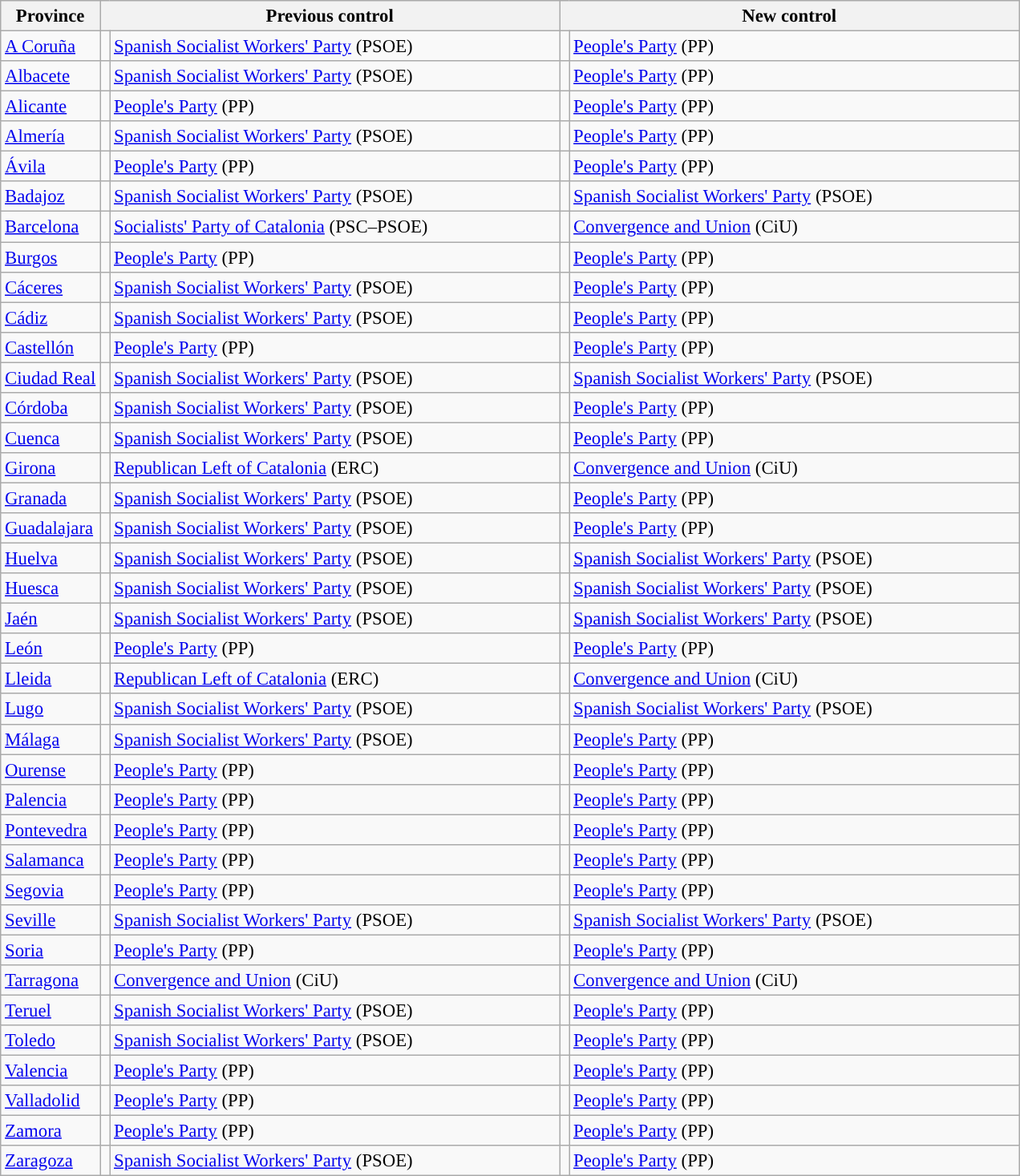<table class="wikitable sortable" style="font-size:95%;">
<tr>
<th>Province</th>
<th colspan="2" style="width:375px;">Previous control</th>
<th colspan="2" style="width:375px;">New control</th>
</tr>
<tr>
<td><a href='#'>A Coruña</a></td>
<td width="1" style="color:inherit;background:"></td>
<td><a href='#'>Spanish Socialist Workers' Party</a> (PSOE)</td>
<td width="1" style="color:inherit;background:"></td>
<td><a href='#'>People's Party</a> (PP)</td>
</tr>
<tr>
<td><a href='#'>Albacete</a></td>
<td style="color:inherit;background:"></td>
<td><a href='#'>Spanish Socialist Workers' Party</a> (PSOE)</td>
<td style="color:inherit;background:"></td>
<td><a href='#'>People's Party</a> (PP)</td>
</tr>
<tr>
<td><a href='#'>Alicante</a></td>
<td style="color:inherit;background:"></td>
<td><a href='#'>People's Party</a> (PP)</td>
<td style="color:inherit;background:"></td>
<td><a href='#'>People's Party</a> (PP)</td>
</tr>
<tr>
<td><a href='#'>Almería</a></td>
<td style="color:inherit;background:"></td>
<td><a href='#'>Spanish Socialist Workers' Party</a> (PSOE)</td>
<td style="color:inherit;background:"></td>
<td><a href='#'>People's Party</a> (PP)</td>
</tr>
<tr>
<td><a href='#'>Ávila</a></td>
<td style="color:inherit;background:"></td>
<td><a href='#'>People's Party</a> (PP)</td>
<td style="color:inherit;background:"></td>
<td><a href='#'>People's Party</a> (PP)</td>
</tr>
<tr>
<td><a href='#'>Badajoz</a></td>
<td style="color:inherit;background:"></td>
<td><a href='#'>Spanish Socialist Workers' Party</a> (PSOE)</td>
<td style="color:inherit;background:"></td>
<td><a href='#'>Spanish Socialist Workers' Party</a> (PSOE)</td>
</tr>
<tr>
<td><a href='#'>Barcelona</a></td>
<td style="color:inherit;background:"></td>
<td><a href='#'>Socialists' Party of Catalonia</a> (PSC–PSOE)</td>
<td style="color:inherit;background:"></td>
<td><a href='#'>Convergence and Union</a> (CiU)</td>
</tr>
<tr>
<td><a href='#'>Burgos</a></td>
<td style="color:inherit;background:"></td>
<td><a href='#'>People's Party</a> (PP)</td>
<td style="color:inherit;background:"></td>
<td><a href='#'>People's Party</a> (PP)</td>
</tr>
<tr>
<td><a href='#'>Cáceres</a></td>
<td style="color:inherit;background:"></td>
<td><a href='#'>Spanish Socialist Workers' Party</a> (PSOE)</td>
<td style="color:inherit;background:"></td>
<td><a href='#'>People's Party</a> (PP)</td>
</tr>
<tr>
<td><a href='#'>Cádiz</a></td>
<td style="color:inherit;background:"></td>
<td><a href='#'>Spanish Socialist Workers' Party</a> (PSOE)</td>
<td style="color:inherit;background:"></td>
<td><a href='#'>People's Party</a> (PP)</td>
</tr>
<tr>
<td><a href='#'>Castellón</a></td>
<td style="color:inherit;background:"></td>
<td><a href='#'>People's Party</a> (PP)</td>
<td style="color:inherit;background:"></td>
<td><a href='#'>People's Party</a> (PP)</td>
</tr>
<tr>
<td><a href='#'>Ciudad Real</a></td>
<td style="color:inherit;background:"></td>
<td><a href='#'>Spanish Socialist Workers' Party</a> (PSOE)</td>
<td style="color:inherit;background:"></td>
<td><a href='#'>Spanish Socialist Workers' Party</a> (PSOE)</td>
</tr>
<tr>
<td><a href='#'>Córdoba</a></td>
<td style="color:inherit;background:"></td>
<td><a href='#'>Spanish Socialist Workers' Party</a> (PSOE)</td>
<td style="color:inherit;background:"></td>
<td><a href='#'>People's Party</a> (PP)</td>
</tr>
<tr>
<td><a href='#'>Cuenca</a></td>
<td style="color:inherit;background:"></td>
<td><a href='#'>Spanish Socialist Workers' Party</a> (PSOE)</td>
<td style="color:inherit;background:"></td>
<td><a href='#'>People's Party</a> (PP)</td>
</tr>
<tr>
<td><a href='#'>Girona</a></td>
<td style="color:inherit;background:"></td>
<td><a href='#'>Republican Left of Catalonia</a> (ERC)</td>
<td style="color:inherit;background:"></td>
<td><a href='#'>Convergence and Union</a> (CiU)</td>
</tr>
<tr>
<td><a href='#'>Granada</a></td>
<td style="color:inherit;background:"></td>
<td><a href='#'>Spanish Socialist Workers' Party</a> (PSOE)</td>
<td style="color:inherit;background:"></td>
<td><a href='#'>People's Party</a> (PP)</td>
</tr>
<tr>
<td><a href='#'>Guadalajara</a></td>
<td style="color:inherit;background:"></td>
<td><a href='#'>Spanish Socialist Workers' Party</a> (PSOE)</td>
<td style="color:inherit;background:"></td>
<td><a href='#'>People's Party</a> (PP)</td>
</tr>
<tr>
<td><a href='#'>Huelva</a></td>
<td style="color:inherit;background:"></td>
<td><a href='#'>Spanish Socialist Workers' Party</a> (PSOE)</td>
<td style="color:inherit;background:"></td>
<td><a href='#'>Spanish Socialist Workers' Party</a> (PSOE)</td>
</tr>
<tr>
<td><a href='#'>Huesca</a></td>
<td style="color:inherit;background:"></td>
<td><a href='#'>Spanish Socialist Workers' Party</a> (PSOE)</td>
<td style="color:inherit;background:"></td>
<td><a href='#'>Spanish Socialist Workers' Party</a> (PSOE)</td>
</tr>
<tr>
<td><a href='#'>Jaén</a></td>
<td style="color:inherit;background:"></td>
<td><a href='#'>Spanish Socialist Workers' Party</a> (PSOE)</td>
<td style="color:inherit;background:"></td>
<td><a href='#'>Spanish Socialist Workers' Party</a> (PSOE)</td>
</tr>
<tr>
<td><a href='#'>León</a></td>
<td style="color:inherit;background:"></td>
<td><a href='#'>People's Party</a> (PP)</td>
<td style="color:inherit;background:"></td>
<td><a href='#'>People's Party</a> (PP)</td>
</tr>
<tr>
<td><a href='#'>Lleida</a></td>
<td style="color:inherit;background:"></td>
<td><a href='#'>Republican Left of Catalonia</a> (ERC)</td>
<td style="color:inherit;background:"></td>
<td><a href='#'>Convergence and Union</a> (CiU)</td>
</tr>
<tr>
<td><a href='#'>Lugo</a></td>
<td style="color:inherit;background:"></td>
<td><a href='#'>Spanish Socialist Workers' Party</a> (PSOE)</td>
<td style="color:inherit;background:"></td>
<td><a href='#'>Spanish Socialist Workers' Party</a> (PSOE)</td>
</tr>
<tr>
<td><a href='#'>Málaga</a></td>
<td style="color:inherit;background:"></td>
<td><a href='#'>Spanish Socialist Workers' Party</a> (PSOE)</td>
<td style="color:inherit;background:"></td>
<td><a href='#'>People's Party</a> (PP)</td>
</tr>
<tr>
<td><a href='#'>Ourense</a></td>
<td style="color:inherit;background:"></td>
<td><a href='#'>People's Party</a> (PP)</td>
<td style="color:inherit;background:"></td>
<td><a href='#'>People's Party</a> (PP)</td>
</tr>
<tr>
<td><a href='#'>Palencia</a></td>
<td style="color:inherit;background:"></td>
<td><a href='#'>People's Party</a> (PP)</td>
<td style="color:inherit;background:"></td>
<td><a href='#'>People's Party</a> (PP)</td>
</tr>
<tr>
<td><a href='#'>Pontevedra</a></td>
<td style="color:inherit;background:"></td>
<td><a href='#'>People's Party</a> (PP)</td>
<td style="color:inherit;background:"></td>
<td><a href='#'>People's Party</a> (PP)</td>
</tr>
<tr>
<td><a href='#'>Salamanca</a></td>
<td style="color:inherit;background:"></td>
<td><a href='#'>People's Party</a> (PP)</td>
<td style="color:inherit;background:"></td>
<td><a href='#'>People's Party</a> (PP)</td>
</tr>
<tr>
<td><a href='#'>Segovia</a></td>
<td style="color:inherit;background:"></td>
<td><a href='#'>People's Party</a> (PP)</td>
<td style="color:inherit;background:"></td>
<td><a href='#'>People's Party</a> (PP)</td>
</tr>
<tr>
<td><a href='#'>Seville</a></td>
<td style="color:inherit;background:"></td>
<td><a href='#'>Spanish Socialist Workers' Party</a> (PSOE)</td>
<td style="color:inherit;background:"></td>
<td><a href='#'>Spanish Socialist Workers' Party</a> (PSOE)</td>
</tr>
<tr>
<td><a href='#'>Soria</a></td>
<td style="color:inherit;background:"></td>
<td><a href='#'>People's Party</a> (PP)</td>
<td style="color:inherit;background:"></td>
<td><a href='#'>People's Party</a> (PP)</td>
</tr>
<tr>
<td><a href='#'>Tarragona</a></td>
<td style="color:inherit;background:"></td>
<td><a href='#'>Convergence and Union</a> (CiU)</td>
<td style="color:inherit;background:"></td>
<td><a href='#'>Convergence and Union</a> (CiU)</td>
</tr>
<tr>
<td><a href='#'>Teruel</a></td>
<td style="color:inherit;background:"></td>
<td><a href='#'>Spanish Socialist Workers' Party</a> (PSOE)</td>
<td style="color:inherit;background:"></td>
<td><a href='#'>People's Party</a> (PP)</td>
</tr>
<tr>
<td><a href='#'>Toledo</a></td>
<td style="color:inherit;background:"></td>
<td><a href='#'>Spanish Socialist Workers' Party</a> (PSOE)</td>
<td style="color:inherit;background:"></td>
<td><a href='#'>People's Party</a> (PP)</td>
</tr>
<tr>
<td><a href='#'>Valencia</a></td>
<td style="color:inherit;background:"></td>
<td><a href='#'>People's Party</a> (PP)</td>
<td style="color:inherit;background:"></td>
<td><a href='#'>People's Party</a> (PP)</td>
</tr>
<tr>
<td><a href='#'>Valladolid</a></td>
<td style="color:inherit;background:"></td>
<td><a href='#'>People's Party</a> (PP)</td>
<td style="color:inherit;background:"></td>
<td><a href='#'>People's Party</a> (PP)</td>
</tr>
<tr>
<td><a href='#'>Zamora</a></td>
<td style="color:inherit;background:"></td>
<td><a href='#'>People's Party</a> (PP)</td>
<td style="color:inherit;background:"></td>
<td><a href='#'>People's Party</a> (PP)</td>
</tr>
<tr>
<td><a href='#'>Zaragoza</a></td>
<td style="color:inherit;background:"></td>
<td><a href='#'>Spanish Socialist Workers' Party</a> (PSOE)</td>
<td style="color:inherit;background:"></td>
<td><a href='#'>People's Party</a> (PP)</td>
</tr>
</table>
